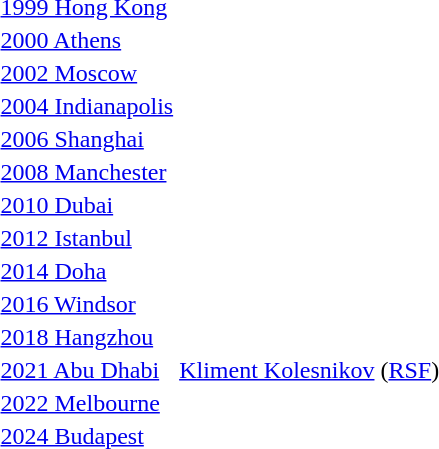<table>
<tr>
<td><a href='#'>1999 Hong Kong</a></td>
<td></td>
<td></td>
<td></td>
</tr>
<tr>
<td><a href='#'>2000 Athens</a></td>
<td></td>
<td></td>
<td></td>
</tr>
<tr>
<td><a href='#'>2002 Moscow</a></td>
<td></td>
<td></td>
<td></td>
</tr>
<tr>
<td><a href='#'>2004 Indianapolis</a></td>
<td></td>
<td></td>
<td></td>
</tr>
<tr>
<td><a href='#'>2006 Shanghai</a></td>
<td></td>
<td></td>
<td></td>
</tr>
<tr>
<td><a href='#'>2008 Manchester</a></td>
<td></td>
<td></td>
<td></td>
</tr>
<tr>
<td><a href='#'>2010 Dubai</a></td>
<td></td>
<td></td>
<td></td>
</tr>
<tr>
<td><a href='#'>2012 Istanbul</a></td>
<td></td>
<td></td>
<td></td>
</tr>
<tr>
<td><a href='#'>2014 Doha</a></td>
<td></td>
<td></td>
<td></td>
</tr>
<tr>
<td><a href='#'>2016 Windsor</a></td>
<td></td>
<td></td>
<td></td>
</tr>
<tr>
<td><a href='#'>2018 Hangzhou</a></td>
<td></td>
<td></td>
<td></td>
</tr>
<tr>
<td><a href='#'>2021 Abu Dhabi</a></td>
<td><a href='#'>Kliment Kolesnikov</a> (<a href='#'>RSF</a>)</td>
<td></td>
<td></td>
</tr>
<tr>
<td><a href='#'>2022 Melbourne</a></td>
<td></td>
<td></td>
<td></td>
</tr>
<tr>
<td><a href='#'>2024 Budapest</a></td>
<td></td>
<td></td>
<td></td>
</tr>
</table>
